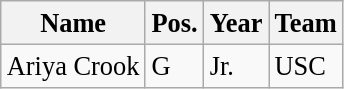<table class="wikitable sortable" style="font-size:110%;" border="1">
<tr>
<th>Name</th>
<th>Pos.</th>
<th>Year</th>
<th>Team</th>
</tr>
<tr>
<td>Ariya Crook</td>
<td>G</td>
<td>Jr.</td>
<td>USC</td>
</tr>
</table>
